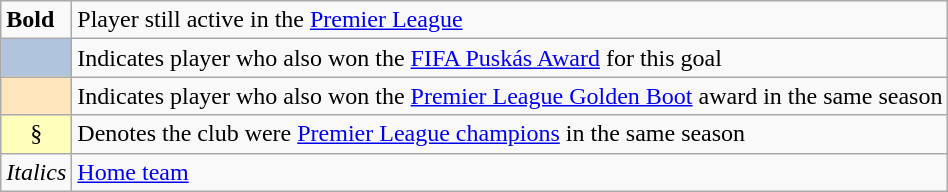<table class="wikitable">
<tr>
<td><strong>Bold</strong></td>
<td>Player still active in the <a href='#'>Premier League</a></td>
</tr>
<tr>
<th style="background-color:#B0C4DE"></th>
<td>Indicates player who also won the <a href='#'>FIFA Puskás Award</a> for this goal</td>
</tr>
<tr>
<th style="background-color:#FFE6BD"></th>
<td>Indicates player who also won the <a href='#'>Premier League Golden Boot</a> award in the same season</td>
</tr>
<tr>
<td style="text-align:center; background-color:#FFFFBB">§</td>
<td>Denotes the club were <a href='#'>Premier League champions</a> in the same season</td>
</tr>
<tr>
<td><em>Italics</em></td>
<td><a href='#'>Home team</a></td>
</tr>
</table>
